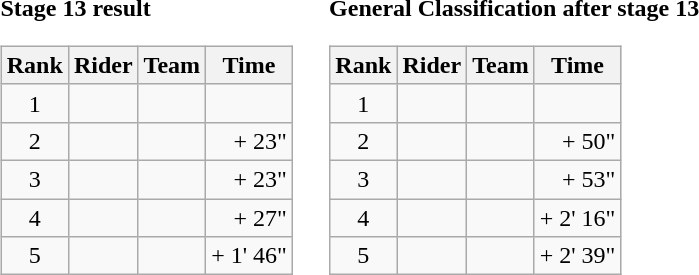<table>
<tr>
<td><strong>Stage 13 result</strong><br><table class="wikitable">
<tr>
<th scope="col">Rank</th>
<th scope="col">Rider</th>
<th scope="col">Team</th>
<th scope="col">Time</th>
</tr>
<tr>
<td style="text-align:center;">1</td>
<td></td>
<td></td>
<td style="text-align:right;"></td>
</tr>
<tr>
<td style="text-align:center;">2</td>
<td></td>
<td></td>
<td style="text-align:right;">+ 23"</td>
</tr>
<tr>
<td style="text-align:center;">3</td>
<td></td>
<td></td>
<td style="text-align:right;">+ 23"</td>
</tr>
<tr>
<td style="text-align:center;">4</td>
<td></td>
<td></td>
<td style="text-align:right;">+ 27"</td>
</tr>
<tr>
<td style="text-align:center;">5</td>
<td></td>
<td></td>
<td style="text-align:right;">+ 1' 46"</td>
</tr>
</table>
</td>
<td></td>
<td><strong>General Classification after stage 13</strong><br><table class="wikitable">
<tr>
<th scope="col">Rank</th>
<th scope="col">Rider</th>
<th scope="col">Team</th>
<th scope="col">Time</th>
</tr>
<tr>
<td style="text-align:center;">1</td>
<td></td>
<td></td>
<td style="text-align:right;"></td>
</tr>
<tr>
<td style="text-align:center;">2</td>
<td></td>
<td></td>
<td style="text-align:right;">+ 50"</td>
</tr>
<tr>
<td style="text-align:center;">3</td>
<td></td>
<td></td>
<td style="text-align:right;">+ 53"</td>
</tr>
<tr>
<td style="text-align:center;">4</td>
<td></td>
<td></td>
<td style="text-align:right;">+ 2' 16"</td>
</tr>
<tr>
<td style="text-align:center;">5</td>
<td></td>
<td></td>
<td style="text-align:right;">+ 2' 39"</td>
</tr>
</table>
</td>
</tr>
</table>
